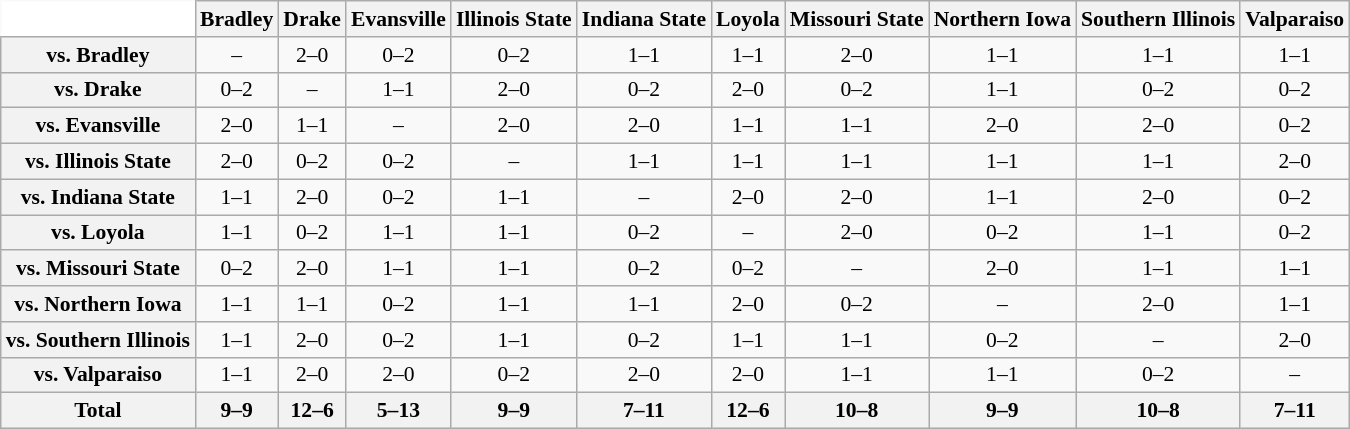<table class="wikitable" style="white-space:nowrap;font-size:90%;">
<tr>
<th colspan=1 style="background:white; border-top-style:hidden; border-left-style:hidden;"   width=75> </th>
<th style=>Bradley</th>
<th style=>Drake</th>
<th style=>Evansville</th>
<th style=>Illinois State</th>
<th style=>Indiana State</th>
<th style=>Loyola</th>
<th style=>Missouri State</th>
<th style=>Northern Iowa</th>
<th style=>Southern Illinois</th>
<th style=>Valparaiso</th>
</tr>
<tr style="text-align:center;">
<th>vs. Bradley</th>
<td>–</td>
<td>2–0</td>
<td>0–2</td>
<td>0–2</td>
<td>1–1</td>
<td>1–1</td>
<td>2–0</td>
<td>1–1</td>
<td>1–1</td>
<td>1–1</td>
</tr>
<tr style="text-align:center;">
<th>vs. Drake</th>
<td>0–2</td>
<td>–</td>
<td>1–1</td>
<td>2–0</td>
<td>0–2</td>
<td>2–0</td>
<td>0–2</td>
<td>1–1</td>
<td>0–2</td>
<td>0–2</td>
</tr>
<tr style="text-align:center;">
<th>vs. Evansville</th>
<td>2–0</td>
<td>1–1</td>
<td>–</td>
<td>2–0</td>
<td>2–0</td>
<td>1–1</td>
<td>1–1</td>
<td>2–0</td>
<td>2–0</td>
<td>0–2</td>
</tr>
<tr style="text-align:center;">
<th>vs. Illinois State</th>
<td>2–0</td>
<td>0–2</td>
<td>0–2</td>
<td>–</td>
<td>1–1</td>
<td>1–1</td>
<td>1–1</td>
<td>1–1</td>
<td>1–1</td>
<td>2–0</td>
</tr>
<tr style="text-align:center;">
<th>vs. Indiana State</th>
<td>1–1</td>
<td>2–0</td>
<td>0–2</td>
<td>1–1</td>
<td>–</td>
<td>2–0</td>
<td>2–0</td>
<td>1–1</td>
<td>2–0</td>
<td>0–2</td>
</tr>
<tr style="text-align:center;">
<th>vs. Loyola</th>
<td>1–1</td>
<td>0–2</td>
<td>1–1</td>
<td>1–1</td>
<td>0–2</td>
<td>–</td>
<td>2–0</td>
<td>0–2</td>
<td>1–1</td>
<td>0–2</td>
</tr>
<tr style="text-align:center;">
<th>vs. Missouri State</th>
<td>0–2</td>
<td>2–0</td>
<td>1–1</td>
<td>1–1</td>
<td>0–2</td>
<td>0–2</td>
<td>–</td>
<td>2–0</td>
<td>1–1</td>
<td>1–1</td>
</tr>
<tr style="text-align:center;">
<th>vs. Northern Iowa</th>
<td>1–1</td>
<td>1–1</td>
<td>0–2</td>
<td>1–1</td>
<td>1–1</td>
<td>2–0</td>
<td>0–2</td>
<td>–</td>
<td>2–0</td>
<td>1–1</td>
</tr>
<tr style="text-align:center;">
<th>vs. Southern Illinois</th>
<td>1–1</td>
<td>2–0</td>
<td>0–2</td>
<td>1–1</td>
<td>0–2</td>
<td>1–1</td>
<td>1–1</td>
<td>0–2</td>
<td>–</td>
<td>2–0</td>
</tr>
<tr style="text-align:center;">
<th>vs. Valparaiso</th>
<td>1–1</td>
<td>2–0</td>
<td>2–0</td>
<td>0–2</td>
<td>2–0</td>
<td>2–0</td>
<td>1–1</td>
<td>1–1</td>
<td>0–2</td>
<td>–</td>
</tr>
<tr style="text-align:center;">
<th>Total</th>
<th>9–9</th>
<th>12–6</th>
<th>5–13</th>
<th>9–9</th>
<th>7–11</th>
<th>12–6</th>
<th>10–8</th>
<th>9–9</th>
<th>10–8</th>
<th>7–11</th>
</tr>
</table>
